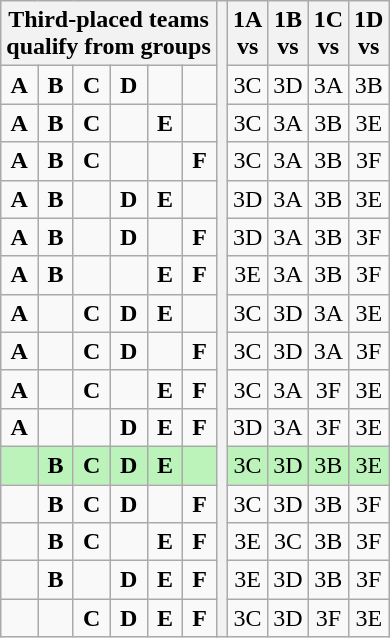<table class="wikitable" style="text-align:center">
<tr>
<th colspan=6>Third-placed teams<br>qualify from groups</th>
<th rowspan=16></th>
<th>1A<br>vs</th>
<th>1B<br>vs</th>
<th>1C<br>vs</th>
<th>1D<br>vs</th>
</tr>
<tr>
<td><strong>A</strong></td>
<td><strong>B</strong></td>
<td><strong>C</strong></td>
<td><strong>D</strong></td>
<td></td>
<td></td>
<td>3C</td>
<td>3D</td>
<td>3A</td>
<td>3B</td>
</tr>
<tr>
<td><strong>A</strong></td>
<td><strong>B</strong></td>
<td><strong>C</strong></td>
<td></td>
<td><strong>E</strong></td>
<td></td>
<td>3C</td>
<td>3A</td>
<td>3B</td>
<td>3E</td>
</tr>
<tr>
<td><strong>A</strong></td>
<td><strong>B</strong></td>
<td><strong>C</strong></td>
<td></td>
<td></td>
<td><strong>F</strong></td>
<td>3C</td>
<td>3A</td>
<td>3B</td>
<td>3F</td>
</tr>
<tr>
<td><strong>A</strong></td>
<td><strong>B</strong></td>
<td></td>
<td><strong>D</strong></td>
<td><strong>E</strong></td>
<td></td>
<td>3D</td>
<td>3A</td>
<td>3B</td>
<td>3E</td>
</tr>
<tr>
<td><strong>A</strong></td>
<td><strong>B</strong></td>
<td></td>
<td><strong>D</strong></td>
<td></td>
<td><strong>F</strong></td>
<td>3D</td>
<td>3A</td>
<td>3B</td>
<td>3F</td>
</tr>
<tr>
<td><strong>A</strong></td>
<td><strong>B</strong></td>
<td></td>
<td></td>
<td><strong>E</strong></td>
<td><strong>F</strong></td>
<td>3E</td>
<td>3A</td>
<td>3B</td>
<td>3F</td>
</tr>
<tr>
<td><strong>A</strong></td>
<td></td>
<td><strong>C</strong></td>
<td><strong>D</strong></td>
<td><strong>E</strong></td>
<td></td>
<td>3C</td>
<td>3D</td>
<td>3A</td>
<td>3E</td>
</tr>
<tr>
<td><strong>A</strong></td>
<td></td>
<td><strong>C</strong></td>
<td><strong>D</strong></td>
<td></td>
<td><strong>F</strong></td>
<td>3C</td>
<td>3D</td>
<td>3A</td>
<td>3F</td>
</tr>
<tr>
<td><strong>A</strong></td>
<td></td>
<td><strong>C</strong></td>
<td></td>
<td><strong>E</strong></td>
<td><strong>F</strong></td>
<td>3C</td>
<td>3A</td>
<td>3F</td>
<td>3E</td>
</tr>
<tr>
<td><strong>A</strong></td>
<td></td>
<td></td>
<td><strong>D</strong></td>
<td><strong>E</strong></td>
<td><strong>F</strong></td>
<td>3D</td>
<td>3A</td>
<td>3F</td>
<td>3E</td>
</tr>
<tr style="background:#BBF3BB;">
<td></td>
<td><strong>B</strong></td>
<td><strong>C</strong></td>
<td><strong>D</strong></td>
<td><strong>E</strong></td>
<td></td>
<td>3C</td>
<td>3D</td>
<td>3B</td>
<td>3E</td>
</tr>
<tr>
<td></td>
<td><strong>B</strong></td>
<td><strong>C</strong></td>
<td><strong>D</strong></td>
<td></td>
<td><strong>F</strong></td>
<td>3C</td>
<td>3D</td>
<td>3B</td>
<td>3F</td>
</tr>
<tr>
<td></td>
<td><strong>B</strong></td>
<td><strong>C</strong></td>
<td></td>
<td><strong>E</strong></td>
<td><strong>F</strong></td>
<td>3E</td>
<td>3C</td>
<td>3B</td>
<td>3F</td>
</tr>
<tr>
<td></td>
<td><strong>B</strong></td>
<td></td>
<td><strong>D</strong></td>
<td><strong>E</strong></td>
<td><strong>F</strong></td>
<td>3E</td>
<td>3D</td>
<td>3B</td>
<td>3F</td>
</tr>
<tr>
<td></td>
<td></td>
<td><strong>C</strong></td>
<td><strong>D</strong></td>
<td><strong>E</strong></td>
<td><strong>F</strong></td>
<td>3C</td>
<td>3D</td>
<td>3F</td>
<td>3E</td>
</tr>
</table>
